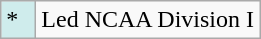<table class="wikitable">
<tr>
<td style="background:#cfecec; width:1em;">*</td>
<td>Led NCAA Division I</td>
</tr>
</table>
